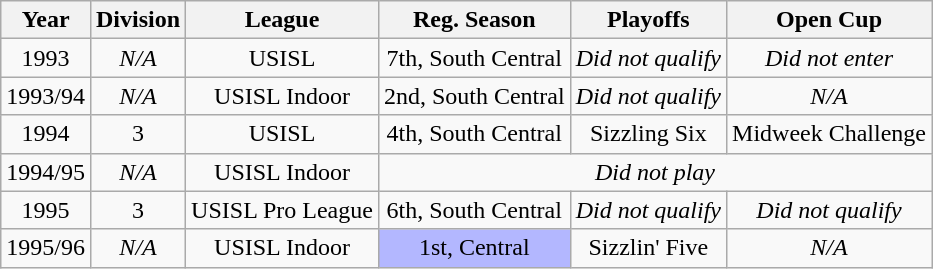<table class="wikitable" style="text-align:center">
<tr>
<th>Year</th>
<th>Division</th>
<th>League</th>
<th>Reg. Season</th>
<th>Playoffs</th>
<th>Open Cup</th>
</tr>
<tr>
<td>1993</td>
<td><em>N/A</em></td>
<td>USISL</td>
<td>7th, South Central</td>
<td><em>Did not qualify</em></td>
<td><em>Did not enter</em></td>
</tr>
<tr>
<td>1993/94</td>
<td><em>N/A</em></td>
<td>USISL Indoor</td>
<td>2nd, South Central</td>
<td><em>Did not qualify</em></td>
<td><em>N/A</em></td>
</tr>
<tr>
<td>1994</td>
<td>3</td>
<td>USISL</td>
<td>4th, South Central</td>
<td>Sizzling Six</td>
<td>Midweek Challenge</td>
</tr>
<tr>
<td>1994/95</td>
<td><em>N/A</em></td>
<td>USISL Indoor</td>
<td colspan=3><em>Did not play</em></td>
</tr>
<tr>
<td>1995</td>
<td>3</td>
<td>USISL Pro League</td>
<td>6th, South Central</td>
<td><em>Did not qualify</em></td>
<td><em>Did not qualify</em></td>
</tr>
<tr>
<td>1995/96</td>
<td><em>N/A</em></td>
<td>USISL Indoor</td>
<td bgcolor="B3B7FF">1st, Central</td>
<td>Sizzlin' Five</td>
<td><em>N/A</em></td>
</tr>
</table>
